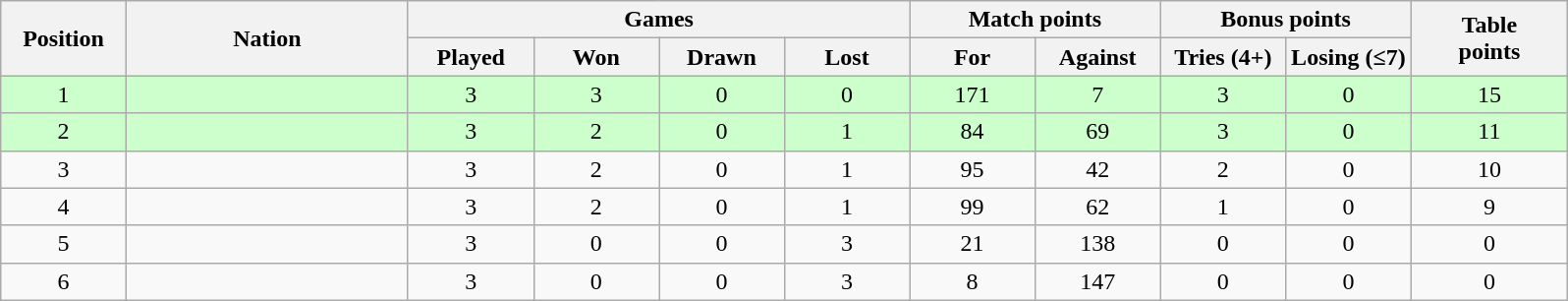<table class="wikitable" style="text-align: center;">
<tr>
<th rowspan=2 width="8%">Position</th>
<th rowspan=2 width="18%">Nation</th>
<th colspan=4 width="32%">Games</th>
<th colspan=2 width="16%">Match points</th>
<th colspan=2 width="16%">Bonus points</th>
<th rowspan=2 width="10%">Table<br>points</th>
</tr>
<tr>
<th width="8%">Played</th>
<th width="8%">Won</th>
<th width="8%">Drawn</th>
<th width="8%">Lost</th>
<th width="8%">For</th>
<th width="8%">Against</th>
<th width="8%">Tries (4+)</th>
<th width="8%">Losing (≤7)</th>
</tr>
<tr bgcolor=#ccffcc align=center>
<td>1</td>
<td align=left></td>
<td>3</td>
<td>3</td>
<td>0</td>
<td>0</td>
<td>171</td>
<td>7</td>
<td>3</td>
<td>0</td>
<td>15</td>
</tr>
<tr bgcolor=#ccffcc align=center>
<td>2</td>
<td align=left></td>
<td>3</td>
<td>2</td>
<td>0</td>
<td>1</td>
<td>84</td>
<td>69</td>
<td>3</td>
<td>0</td>
<td>11</td>
</tr>
<tr>
<td>3</td>
<td align=left></td>
<td>3</td>
<td>2</td>
<td>0</td>
<td>1</td>
<td>95</td>
<td>42</td>
<td>2</td>
<td>0</td>
<td>10</td>
</tr>
<tr>
<td>4</td>
<td align=left></td>
<td>3</td>
<td>2</td>
<td>0</td>
<td>1</td>
<td>99</td>
<td>62</td>
<td>1</td>
<td>0</td>
<td>9</td>
</tr>
<tr>
<td>5</td>
<td align=left></td>
<td>3</td>
<td>0</td>
<td>0</td>
<td>3</td>
<td>21</td>
<td>138</td>
<td>0</td>
<td>0</td>
<td>0</td>
</tr>
<tr>
<td>6</td>
<td align=left></td>
<td>3</td>
<td>0</td>
<td>0</td>
<td>3</td>
<td>8</td>
<td>147</td>
<td>0</td>
<td>0</td>
<td>0</td>
</tr>
</table>
